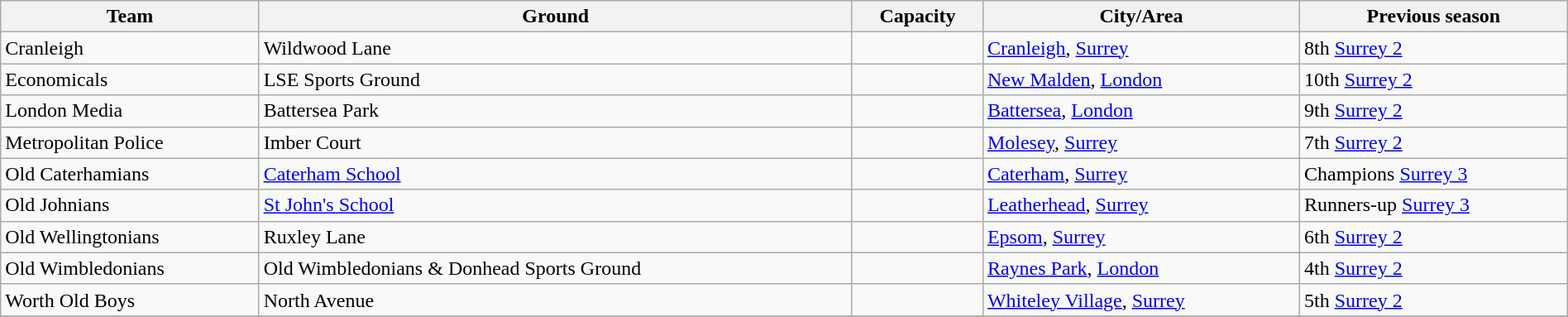<table class="wikitable sortable" width=100%>
<tr>
<th>Team</th>
<th>Ground</th>
<th>Capacity</th>
<th>City/Area</th>
<th>Previous season</th>
</tr>
<tr>
<td>Cranleigh</td>
<td>Wildwood Lane</td>
<td></td>
<td><a href='#'>Cranleigh</a>, <a href='#'>Surrey</a></td>
<td>8th <a href='#'>Surrey 2</a></td>
</tr>
<tr>
<td>Economicals</td>
<td>LSE Sports Ground</td>
<td></td>
<td><a href='#'>New Malden</a>, <a href='#'>London</a></td>
<td>10th <a href='#'>Surrey 2</a></td>
</tr>
<tr>
<td>London Media</td>
<td>Battersea Park</td>
<td></td>
<td><a href='#'>Battersea</a>, <a href='#'>London</a></td>
<td>9th <a href='#'>Surrey 2</a></td>
</tr>
<tr>
<td>Metropolitan Police</td>
<td>Imber Court</td>
<td></td>
<td><a href='#'>Molesey</a>, <a href='#'>Surrey</a></td>
<td>7th <a href='#'>Surrey 2</a></td>
</tr>
<tr>
<td>Old Caterhamians</td>
<td><a href='#'>Caterham School</a></td>
<td></td>
<td><a href='#'>Caterham</a>, <a href='#'>Surrey</a></td>
<td>Champions <a href='#'>Surrey 3</a></td>
</tr>
<tr>
<td>Old Johnians</td>
<td><a href='#'>St John's School</a></td>
<td></td>
<td><a href='#'>Leatherhead</a>, <a href='#'>Surrey</a></td>
<td>Runners-up <a href='#'>Surrey 3</a></td>
</tr>
<tr>
<td>Old Wellingtonians</td>
<td>Ruxley Lane</td>
<td></td>
<td><a href='#'>Epsom</a>, <a href='#'>Surrey</a></td>
<td>6th <a href='#'>Surrey 2</a></td>
</tr>
<tr>
<td>Old Wimbledonians</td>
<td>Old Wimbledonians & Donhead Sports Ground</td>
<td></td>
<td><a href='#'>Raynes Park</a>, <a href='#'>London</a></td>
<td>4th <a href='#'>Surrey 2</a></td>
</tr>
<tr>
<td>Worth Old Boys</td>
<td>North Avenue</td>
<td></td>
<td><a href='#'>Whiteley Village</a>, <a href='#'>Surrey</a></td>
<td>5th <a href='#'>Surrey 2</a></td>
</tr>
<tr>
</tr>
</table>
